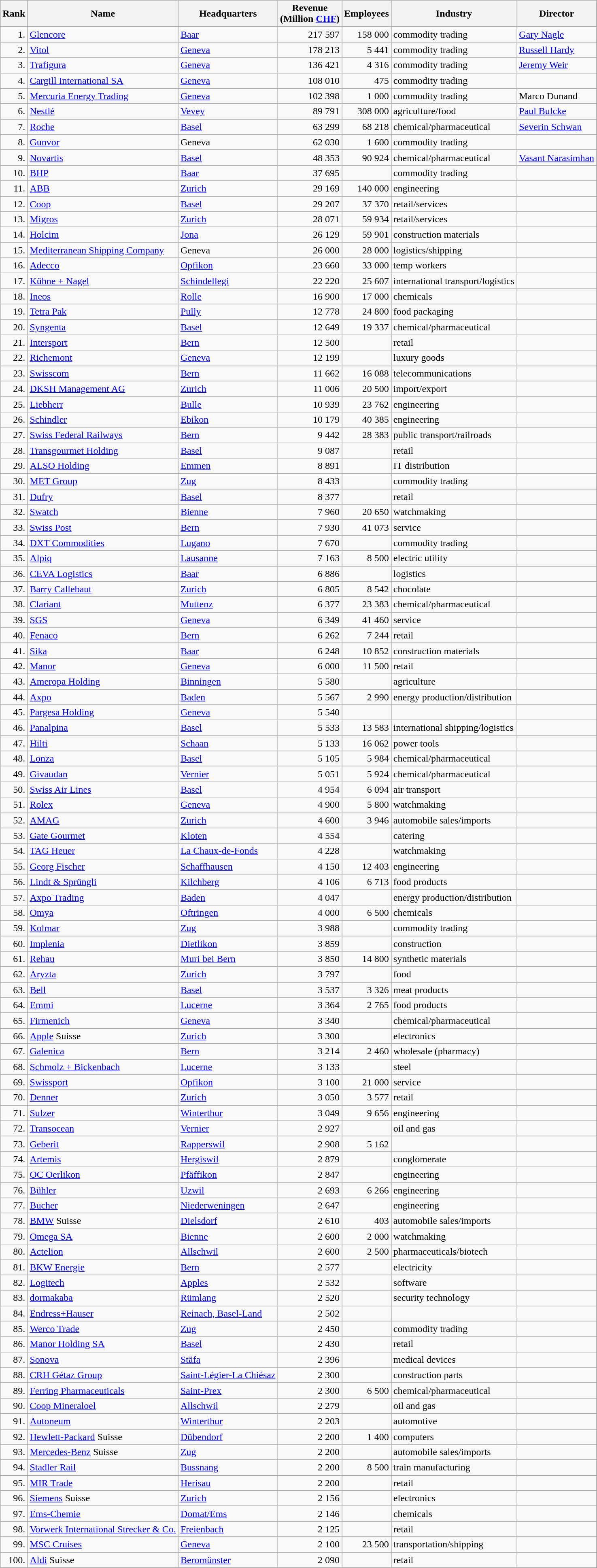<table class="wikitable sortable">
<tr>
<th>Rank</th>
<th>Name</th>
<th>Headquarters</th>
<th>Revenue<br>(Million <a href='#'>CHF</a>)</th>
<th data-sort-type="number">Employees</th>
<th>Industry</th>
<th>Director</th>
</tr>
<tr>
<td align="right">1.</td>
<td><a href='#'>Glencore</a></td>
<td><a href='#'>Baar</a></td>
<td align="right">217 597</td>
<td align="right">158 000</td>
<td>commodity trading</td>
<td><a href='#'>Gary Nagle</a></td>
</tr>
<tr>
<td align="right">2.</td>
<td><a href='#'>Vitol</a></td>
<td><a href='#'>Geneva</a></td>
<td align="right">178 213</td>
<td align="right">5 441</td>
<td>commodity trading</td>
<td><a href='#'>Russell Hardy</a></td>
</tr>
<tr>
<td align="right">3.</td>
<td><a href='#'>Trafigura</a></td>
<td><a href='#'>Geneva</a></td>
<td align="right">136 421</td>
<td align="right">4 316</td>
<td>commodity trading</td>
<td><a href='#'>Jeremy Weir</a></td>
</tr>
<tr>
<td align="right">4.</td>
<td><a href='#'>Cargill International SA</a></td>
<td><a href='#'>Geneva</a></td>
<td align="right">108 010</td>
<td align="right">475</td>
<td>commodity trading</td>
<td></td>
</tr>
<tr>
<td align="right">5.</td>
<td><a href='#'>Mercuria Energy Trading</a></td>
<td><a href='#'>Geneva</a></td>
<td align="right">102 398</td>
<td align="right">1 000</td>
<td>commodity trading</td>
<td>Marco Dunand</td>
</tr>
<tr>
<td align="right">6.</td>
<td><a href='#'>Nestlé</a></td>
<td><a href='#'>Vevey</a></td>
<td align="right">89 791</td>
<td align="right">308 000</td>
<td>agriculture/food</td>
<td><a href='#'>Paul Bulcke</a></td>
</tr>
<tr>
<td align="right">7.</td>
<td><a href='#'>Roche</a></td>
<td><a href='#'>Basel</a></td>
<td align="right">63 299</td>
<td align="right">68 218</td>
<td>chemical/pharmaceutical</td>
<td><a href='#'>Severin Schwan</a></td>
</tr>
<tr>
<td align="right">8.</td>
<td><a href='#'>Gunvor</a></td>
<td>Geneva</td>
<td align="right">62 030</td>
<td align="right">1 600</td>
<td>commodity trading</td>
<td></td>
</tr>
<tr>
<td align="right">9.</td>
<td><a href='#'>Novartis</a></td>
<td><a href='#'>Basel</a></td>
<td align="right">48 353</td>
<td align="right">90 924</td>
<td>chemical/pharmaceutical</td>
<td><a href='#'>Vasant Narasimhan</a></td>
</tr>
<tr>
<td align="right">10.</td>
<td><a href='#'>BHP</a></td>
<td><a href='#'>Baar</a></td>
<td align="right">37 695</td>
<td align="right"></td>
<td>commodity trading</td>
<td></td>
</tr>
<tr>
<td align="right">11.</td>
<td><a href='#'>ABB</a></td>
<td><a href='#'>Zurich</a></td>
<td align="right">29 169</td>
<td align="right">140 000</td>
<td>engineering</td>
<td></td>
</tr>
<tr>
<td align="right">12.</td>
<td><a href='#'>Coop</a></td>
<td><a href='#'>Basel</a></td>
<td align="right">29 207</td>
<td align="right">37 370</td>
<td>retail/services</td>
<td></td>
</tr>
<tr>
<td align="right">13.</td>
<td><a href='#'>Migros</a></td>
<td><a href='#'>Zurich</a></td>
<td align="right">28 071</td>
<td align="right">59 934</td>
<td>retail/services</td>
<td></td>
</tr>
<tr>
<td align="right">14.</td>
<td><a href='#'>Holcim</a></td>
<td><a href='#'>Jona</a></td>
<td align="right">26 129</td>
<td align="right">59 901</td>
<td>construction materials</td>
<td></td>
</tr>
<tr>
<td align="right">15.</td>
<td><a href='#'>Mediterranean Shipping Company</a></td>
<td>Geneva</td>
<td align="right">26 000</td>
<td align="right">28 000</td>
<td>logistics/shipping</td>
<td></td>
</tr>
<tr>
<td align="right">16.</td>
<td><a href='#'>Adecco</a></td>
<td><a href='#'>Opfikon</a></td>
<td align="right">23 660</td>
<td align="right">33 000</td>
<td>temp workers</td>
<td></td>
</tr>
<tr>
<td align="right">17.</td>
<td><a href='#'>Kühne + Nagel</a></td>
<td><a href='#'>Schindellegi</a></td>
<td align="right">22 220</td>
<td align="right">25 607</td>
<td>international transport/logistics</td>
<td></td>
</tr>
<tr>
<td align="right">18.</td>
<td><a href='#'>Ineos</a></td>
<td><a href='#'>Rolle</a></td>
<td align="right">16 900</td>
<td align="right">17 000</td>
<td>chemicals</td>
<td></td>
</tr>
<tr>
<td align="right">19.</td>
<td><a href='#'>Tetra Pak</a></td>
<td><a href='#'>Pully</a></td>
<td align="right">12 778</td>
<td align="right">24 800</td>
<td>food packaging</td>
<td></td>
</tr>
<tr>
<td align="right">20.</td>
<td><a href='#'>Syngenta</a></td>
<td><a href='#'>Basel</a></td>
<td align="right">12 649</td>
<td align="right">19 337</td>
<td>chemical/pharmaceutical</td>
<td></td>
</tr>
<tr>
<td align="right">21.</td>
<td><a href='#'>Intersport</a></td>
<td><a href='#'>Bern</a></td>
<td align="right">12 500</td>
<td align="right"></td>
<td>retail</td>
<td></td>
</tr>
<tr>
<td align="right">22.</td>
<td><a href='#'>Richemont</a></td>
<td><a href='#'>Geneva</a></td>
<td align="right">12 199</td>
<td align="right"></td>
<td>luxury goods</td>
<td></td>
</tr>
<tr>
<td align="right">23.</td>
<td><a href='#'>Swisscom</a></td>
<td><a href='#'>Bern</a></td>
<td align="right">11 662</td>
<td align="right">16 088</td>
<td>telecommunications</td>
<td></td>
</tr>
<tr>
<td align="right">24.</td>
<td><a href='#'>DKSH Management AG</a></td>
<td><a href='#'>Zurich</a></td>
<td align="right">11 006</td>
<td align="right">20 500</td>
<td>import/export</td>
<td></td>
</tr>
<tr>
<td align="right">25.</td>
<td><a href='#'>Liebherr</a></td>
<td><a href='#'>Bulle</a></td>
<td align="right">10 939</td>
<td align="right">23 762</td>
<td>engineering</td>
<td></td>
</tr>
<tr>
<td align="right">26.</td>
<td><a href='#'>Schindler</a></td>
<td><a href='#'>Ebikon</a></td>
<td align="right">10 179</td>
<td align="right">40 385</td>
<td>engineering</td>
<td></td>
</tr>
<tr>
<td align="right">27.</td>
<td><a href='#'>Swiss Federal Railways</a></td>
<td><a href='#'>Bern</a></td>
<td align="right">9 442</td>
<td align="right">28 383</td>
<td>public transport/railroads</td>
<td></td>
</tr>
<tr>
<td align="right">28.</td>
<td><a href='#'>Transgourmet Holding</a></td>
<td><a href='#'>Basel</a></td>
<td align="right">9 087</td>
<td align="right"></td>
<td>retail</td>
<td></td>
</tr>
<tr>
<td align="right">29.</td>
<td><a href='#'>ALSO Holding</a></td>
<td><a href='#'>Emmen</a></td>
<td align="right">8 891</td>
<td align="right"></td>
<td>IT distribution</td>
<td></td>
</tr>
<tr>
<td align="right">30.</td>
<td><a href='#'>MET Group</a></td>
<td><a href='#'>Zug</a></td>
<td align="right">8 433</td>
<td align="right"></td>
<td>commodity trading</td>
<td></td>
</tr>
<tr>
<td align="right">31.</td>
<td><a href='#'>Dufry</a></td>
<td><a href='#'>Basel</a></td>
<td align="right">8 377</td>
<td align="right"></td>
<td>retail</td>
<td></td>
</tr>
<tr>
<td align="right">32.</td>
<td><a href='#'>Swatch</a></td>
<td><a href='#'>Bienne</a></td>
<td align="right">7 960</td>
<td align="right">20 650</td>
<td>watchmaking</td>
<td></td>
</tr>
<tr>
<td align="right">33.</td>
<td><a href='#'>Swiss Post</a></td>
<td><a href='#'>Bern</a></td>
<td align="right">7 930</td>
<td align="right">41 073</td>
<td>service</td>
<td></td>
</tr>
<tr>
<td align="right">34.</td>
<td><a href='#'>DXT Commodities</a></td>
<td><a href='#'>Lugano</a></td>
<td align="right">7 670</td>
<td align="right"></td>
<td>commodity trading</td>
<td></td>
</tr>
<tr>
<td align="right">35.</td>
<td><a href='#'>Alpiq</a></td>
<td><a href='#'>Lausanne</a></td>
<td align="right">7 163</td>
<td align="right">8 500</td>
<td>electric utility</td>
<td></td>
</tr>
<tr>
<td align="right">36.</td>
<td><a href='#'>CEVA Logistics</a></td>
<td><a href='#'>Baar</a></td>
<td align="right">6 886</td>
<td align="right"></td>
<td>logistics</td>
<td></td>
</tr>
<tr>
<td align="right">37.</td>
<td><a href='#'>Barry Callebaut</a></td>
<td><a href='#'>Zurich</a></td>
<td align="right">6 805</td>
<td align="right">8 542</td>
<td>chocolate</td>
<td></td>
</tr>
<tr>
<td align="right">38.</td>
<td><a href='#'>Clariant</a></td>
<td><a href='#'>Muttenz</a></td>
<td align="right">6 377</td>
<td align="right">23 383</td>
<td>chemical/pharmaceutical</td>
<td></td>
</tr>
<tr>
<td align="right">39.</td>
<td><a href='#'>SGS</a></td>
<td><a href='#'>Geneva</a></td>
<td align="right">6 349</td>
<td align="right">41 460</td>
<td>service</td>
<td></td>
</tr>
<tr>
<td align="right">40.</td>
<td><a href='#'>Fenaco</a></td>
<td><a href='#'>Bern</a></td>
<td align="right">6 262</td>
<td align="right">7 244</td>
<td>retail</td>
<td></td>
</tr>
<tr>
<td align="right">41.</td>
<td><a href='#'>Sika</a></td>
<td><a href='#'>Baar</a></td>
<td align="right">6 248</td>
<td align="right">10 852</td>
<td>construction materials</td>
<td></td>
</tr>
<tr>
<td align="right">42.</td>
<td><a href='#'>Manor</a></td>
<td><a href='#'>Geneva</a></td>
<td align="right">6 000</td>
<td align="right">11 500</td>
<td>retail</td>
<td></td>
</tr>
<tr>
<td align="right">43.</td>
<td><a href='#'>Ameropa Holding</a></td>
<td><a href='#'>Binningen</a></td>
<td align="right">5 580</td>
<td align="right"></td>
<td>agriculture</td>
<td></td>
</tr>
<tr>
<td align="right">44.</td>
<td><a href='#'>Axpo</a></td>
<td><a href='#'>Baden</a></td>
<td align="right">5 567</td>
<td align="right">2 990</td>
<td>energy production/distribution</td>
<td></td>
</tr>
<tr>
<td align="right">45.</td>
<td><a href='#'>Pargesa Holding</a></td>
<td><a href='#'>Geneva</a></td>
<td align="right">5 540</td>
<td align="right"></td>
<td></td>
<td></td>
</tr>
<tr>
<td align="right">46.</td>
<td><a href='#'>Panalpina</a></td>
<td><a href='#'>Basel</a></td>
<td align="right">5 533</td>
<td align="right">13 583</td>
<td>international shipping/logistics</td>
<td></td>
</tr>
<tr>
<td align="right">47.</td>
<td><a href='#'>Hilti</a></td>
<td><a href='#'>Schaan</a></td>
<td align="right">5 133</td>
<td align="right">16 062</td>
<td>power tools</td>
<td></td>
</tr>
<tr>
<td align="right">48.</td>
<td><a href='#'>Lonza</a></td>
<td><a href='#'>Basel</a></td>
<td align="right">5 105</td>
<td align="right">5 984</td>
<td>chemical/pharmaceutical</td>
<td></td>
</tr>
<tr>
<td align="right">49.</td>
<td><a href='#'>Givaudan</a></td>
<td><a href='#'>Vernier</a></td>
<td align="right">5 051</td>
<td align="right">5 924</td>
<td>chemical/pharmaceutical</td>
<td></td>
</tr>
<tr>
<td align="right">50.</td>
<td><a href='#'>Swiss Air Lines</a></td>
<td><a href='#'>Basel</a></td>
<td align="right">4 954</td>
<td align="right">6 094</td>
<td>air transport</td>
<td></td>
</tr>
<tr>
<td align="right">51.</td>
<td><a href='#'>Rolex</a></td>
<td><a href='#'>Geneva</a></td>
<td align="right">4 900</td>
<td align="right">5 800</td>
<td>watchmaking</td>
<td></td>
</tr>
<tr>
<td align="right">52.</td>
<td><a href='#'>AMAG</a></td>
<td><a href='#'>Zurich</a></td>
<td align="right">4 600</td>
<td align="right">3 946</td>
<td>automobile sales/imports</td>
<td></td>
</tr>
<tr>
<td align="right">53.</td>
<td><a href='#'>Gate Gourmet</a></td>
<td><a href='#'>Kloten</a></td>
<td align="right">4 554</td>
<td align="right"></td>
<td>catering</td>
<td></td>
</tr>
<tr>
<td align="right">54.</td>
<td><a href='#'>TAG Heuer</a></td>
<td><a href='#'>La Chaux-de-Fonds</a></td>
<td align="right">4 228</td>
<td align="right"></td>
<td>watchmaking</td>
<td></td>
</tr>
<tr>
<td align="right">55.</td>
<td><a href='#'>Georg Fischer</a></td>
<td><a href='#'>Schaffhausen</a></td>
<td align="right">4 150</td>
<td align="right">12 403</td>
<td>engineering</td>
<td></td>
</tr>
<tr>
<td align="right">56.</td>
<td><a href='#'>Lindt & Sprüngli</a></td>
<td><a href='#'>Kilchberg</a></td>
<td align="right">4 106</td>
<td align="right">6 713</td>
<td>food products</td>
<td></td>
</tr>
<tr>
<td align="right">57.</td>
<td><a href='#'>Axpo Trading</a></td>
<td><a href='#'>Baden</a></td>
<td align="right">4 047</td>
<td align="right"></td>
<td>energy production/distribution</td>
<td></td>
</tr>
<tr>
<td align="right">58.</td>
<td><a href='#'>Omya</a></td>
<td><a href='#'>Oftringen</a></td>
<td align="right">4 000</td>
<td align="right">6 500</td>
<td>chemicals</td>
<td></td>
</tr>
<tr>
<td align="right">59.</td>
<td><a href='#'>Kolmar</a></td>
<td><a href='#'>Zug</a></td>
<td align="right">3 988</td>
<td align="right"></td>
<td>commodity trading</td>
<td></td>
</tr>
<tr>
<td align="right">60.</td>
<td><a href='#'>Implenia</a></td>
<td><a href='#'>Dietlikon</a></td>
<td align="right">3 859</td>
<td align="right"></td>
<td>construction</td>
<td></td>
</tr>
<tr>
<td align="right">61.</td>
<td><a href='#'>Rehau</a></td>
<td><a href='#'>Muri bei Bern</a></td>
<td align="right">3 850</td>
<td align="right">14 800</td>
<td>synthetic materials</td>
<td></td>
</tr>
<tr>
<td align="right">62.</td>
<td><a href='#'>Aryzta</a></td>
<td><a href='#'>Zurich</a></td>
<td align="right">3 797</td>
<td align="right"></td>
<td>food</td>
<td></td>
</tr>
<tr>
<td align="right">63.</td>
<td><a href='#'>Bell</a></td>
<td><a href='#'>Basel</a></td>
<td align="right">3 537</td>
<td align="right">3 326</td>
<td>meat products</td>
<td></td>
</tr>
<tr>
<td align="right">64.</td>
<td><a href='#'>Emmi</a></td>
<td><a href='#'>Lucerne</a></td>
<td align="right">3 364</td>
<td align="right">2 765</td>
<td>food products</td>
<td></td>
</tr>
<tr>
<td align="right">65.</td>
<td><a href='#'>Firmenich</a></td>
<td><a href='#'>Geneva</a></td>
<td align="right">3 340</td>
<td align="right"></td>
<td>chemical/pharmaceutical</td>
<td></td>
</tr>
<tr>
<td align="right">66.</td>
<td><a href='#'>Apple</a> Suisse</td>
<td><a href='#'>Zurich</a></td>
<td align="right">3 300</td>
<td align="right"></td>
<td>electronics</td>
<td></td>
</tr>
<tr>
<td align="right">67.</td>
<td><a href='#'>Galenica</a></td>
<td><a href='#'>Bern</a></td>
<td align="right">3 214</td>
<td align="right">2 460</td>
<td>wholesale (pharmacy)</td>
<td></td>
</tr>
<tr>
<td align="right">68.</td>
<td><a href='#'>Schmolz + Bickenbach</a></td>
<td><a href='#'>Lucerne</a></td>
<td align="right">3 133</td>
<td align="right"></td>
<td>steel</td>
<td></td>
</tr>
<tr>
<td align="right">69.</td>
<td><a href='#'>Swissport</a></td>
<td><a href='#'>Opfikon</a></td>
<td align="right">3 100</td>
<td align="right">21 000</td>
<td>service</td>
<td></td>
</tr>
<tr>
<td align="right">70.</td>
<td><a href='#'>Denner</a></td>
<td><a href='#'>Zurich</a></td>
<td align="right">3 050</td>
<td align="right">3 577</td>
<td>retail</td>
<td></td>
</tr>
<tr>
<td align="right">71.</td>
<td><a href='#'>Sulzer</a></td>
<td><a href='#'>Winterthur</a></td>
<td align="right">3 049</td>
<td align="right">9 656</td>
<td>engineering</td>
<td></td>
</tr>
<tr>
<td align="right">72.</td>
<td><a href='#'>Transocean</a></td>
<td><a href='#'>Vernier</a></td>
<td align="right">2 927</td>
<td align="right"></td>
<td>oil and gas</td>
<td></td>
</tr>
<tr>
<td align="right">73.</td>
<td><a href='#'>Geberit</a></td>
<td><a href='#'>Rapperswil</a></td>
<td align="right">2 908</td>
<td align="right">5 162</td>
<td></td>
<td></td>
</tr>
<tr>
<td align="right">74.</td>
<td><a href='#'>Artemis</a></td>
<td><a href='#'>Hergiswil</a></td>
<td align="right">2 879</td>
<td align="right"></td>
<td>conglomerate</td>
<td></td>
</tr>
<tr>
<td align="right">75.</td>
<td><a href='#'>OC Oerlikon</a></td>
<td><a href='#'>Pfäffikon</a></td>
<td align="right">2 847</td>
<td align="right"></td>
<td>engineering</td>
<td></td>
</tr>
<tr>
<td align="right">76.</td>
<td><a href='#'>Bühler</a></td>
<td><a href='#'>Uzwil</a></td>
<td align="right">2 693</td>
<td align="right">6 266</td>
<td>engineering</td>
<td></td>
</tr>
<tr>
<td align="right">77.</td>
<td><a href='#'>Bucher</a></td>
<td><a href='#'>Niederweningen</a></td>
<td align="right">2 647</td>
<td align="right"></td>
<td>engineering</td>
<td></td>
</tr>
<tr>
<td align="right">78.</td>
<td><a href='#'>BMW</a> Suisse</td>
<td><a href='#'>Dielsdorf</a></td>
<td align="right">2 610</td>
<td align="right">403</td>
<td>automobile sales/imports</td>
<td></td>
</tr>
<tr>
<td align="right">79.</td>
<td><a href='#'>Omega SA</a></td>
<td><a href='#'>Bienne</a></td>
<td align="right">2 600</td>
<td align="right">2 000</td>
<td>watchmaking</td>
<td></td>
</tr>
<tr>
<td align="right">80.</td>
<td><a href='#'>Actelion</a></td>
<td><a href='#'>Allschwil</a></td>
<td align="right">2 600</td>
<td align="right">2 500</td>
<td>pharmaceuticals/biotech</td>
<td></td>
</tr>
<tr>
<td align="right">81.</td>
<td><a href='#'>BKW Energie</a></td>
<td><a href='#'>Bern</a></td>
<td align="right">2 577</td>
<td align="right"></td>
<td>electricity</td>
<td></td>
</tr>
<tr>
<td align="right">82.</td>
<td><a href='#'>Logitech</a></td>
<td><a href='#'>Apples</a></td>
<td align="right">2 532</td>
<td align="right"></td>
<td>software</td>
<td></td>
</tr>
<tr>
<td align="right">83.</td>
<td><a href='#'>dormakaba</a></td>
<td><a href='#'>Rümlang</a></td>
<td align="right">2 520</td>
<td align="right"></td>
<td>security technology</td>
<td></td>
</tr>
<tr>
<td align="right">84.</td>
<td><a href='#'>Endress+Hauser</a></td>
<td><a href='#'>Reinach, Basel-Land</a></td>
<td align="right">2 502</td>
<td align="right"></td>
<td></td>
<td></td>
</tr>
<tr>
<td align="right">85.</td>
<td><a href='#'>Werco Trade</a></td>
<td><a href='#'>Zug</a></td>
<td align="right">2 450</td>
<td align="right"></td>
<td>commodity trading</td>
<td></td>
</tr>
<tr>
<td align="right">86.</td>
<td><a href='#'>Manor Holding SA</a></td>
<td><a href='#'>Basel</a></td>
<td align="right">2 430</td>
<td align="right"></td>
<td>retail</td>
<td></td>
</tr>
<tr>
<td align="right">87.</td>
<td><a href='#'>Sonova</a></td>
<td><a href='#'>Stäfa</a></td>
<td align="right">2 396</td>
<td align="right"></td>
<td>medical devices</td>
<td></td>
</tr>
<tr>
<td align="right">88.</td>
<td><a href='#'>CRH Gétaz Group</a></td>
<td><a href='#'>Saint-Légier-La Chiésaz</a></td>
<td align="right">2 300</td>
<td align="right"></td>
<td>construction parts</td>
<td></td>
</tr>
<tr>
<td align="right">89.</td>
<td><a href='#'>Ferring Pharmaceuticals</a></td>
<td><a href='#'>Saint-Prex</a></td>
<td align="right">2 300</td>
<td align="right">6 500</td>
<td>chemical/pharmaceutical</td>
<td></td>
</tr>
<tr>
<td align="right">90.</td>
<td><a href='#'>Coop Mineraloel</a></td>
<td><a href='#'>Allschwil</a></td>
<td align="right">2 279</td>
<td align="right"></td>
<td>oil and gas</td>
<td></td>
</tr>
<tr>
<td align="right">91.</td>
<td><a href='#'>Autoneum</a></td>
<td><a href='#'>Winterthur</a></td>
<td align="right">2 203</td>
<td align="right"></td>
<td>automotive</td>
<td></td>
</tr>
<tr>
<td align="right">92.</td>
<td><a href='#'>Hewlett-Packard</a> Suisse</td>
<td><a href='#'>Dübendorf</a></td>
<td align="right">2 200</td>
<td align="right">1 400</td>
<td>computers</td>
<td></td>
</tr>
<tr>
<td align="right">93.</td>
<td><a href='#'>Mercedes-Benz</a> Suisse</td>
<td><a href='#'>Zug</a></td>
<td align="right">2 200</td>
<td align="right"></td>
<td>automobile sales/imports</td>
<td></td>
</tr>
<tr>
<td align="right">94.</td>
<td><a href='#'>Stadler Rail</a></td>
<td><a href='#'>Bussnang</a></td>
<td align="right">2 200</td>
<td align="right">8 500</td>
<td>train manufacturing</td>
<td></td>
</tr>
<tr>
<td align="right">95.</td>
<td><a href='#'>MIR Trade</a></td>
<td><a href='#'>Herisau</a></td>
<td align="right">2 200</td>
<td align="right"></td>
<td>retail</td>
<td></td>
</tr>
<tr>
<td align="right">96.</td>
<td><a href='#'>Siemens</a> Suisse</td>
<td><a href='#'>Zurich</a></td>
<td align="right">2 156</td>
<td align="right"></td>
<td>electronics</td>
<td></td>
</tr>
<tr>
<td align="right">97.</td>
<td><a href='#'>Ems-Chemie</a></td>
<td><a href='#'>Domat/Ems</a></td>
<td align="right">2 146</td>
<td align="right"></td>
<td>chemicals</td>
<td></td>
</tr>
<tr>
<td align="right">98.</td>
<td><a href='#'>Vorwerk International Strecker & Co.</a></td>
<td><a href='#'>Freienbach</a></td>
<td align="right">2 125</td>
<td align="right"></td>
<td>retail</td>
<td></td>
</tr>
<tr>
<td align="right">99.</td>
<td><a href='#'>MSC Cruises</a></td>
<td><a href='#'>Geneva</a></td>
<td align="right">2 100</td>
<td align="right">23 500</td>
<td>transportation/shipping</td>
<td></td>
</tr>
<tr>
<td align="right">100.</td>
<td><a href='#'>Aldi</a> Suisse</td>
<td><a href='#'>Beromünster</a></td>
<td align="right">2 090</td>
<td align="right"></td>
<td>retail</td>
<td></td>
</tr>
<tr>
</tr>
</table>
